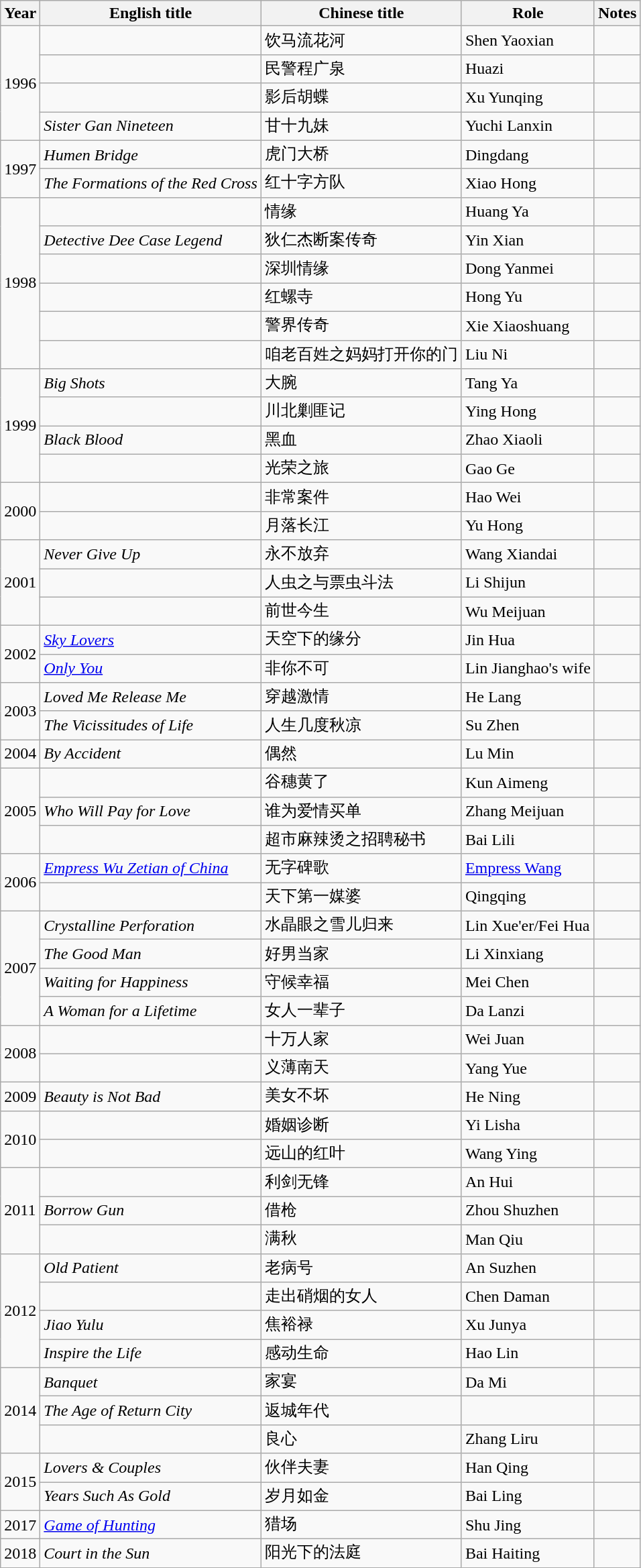<table class="wikitable">
<tr>
<th>Year</th>
<th>English title</th>
<th>Chinese title</th>
<th>Role</th>
<th>Notes</th>
</tr>
<tr>
<td rowspan=4>1996</td>
<td></td>
<td>饮马流花河</td>
<td>Shen Yaoxian</td>
<td></td>
</tr>
<tr>
<td></td>
<td>民警程广泉</td>
<td>Huazi</td>
<td></td>
</tr>
<tr>
<td></td>
<td>影后胡蝶</td>
<td>Xu Yunqing</td>
<td></td>
</tr>
<tr>
<td><em>Sister Gan Nineteen</em></td>
<td>甘十九妹</td>
<td>Yuchi Lanxin</td>
<td></td>
</tr>
<tr>
<td rowspan=2>1997</td>
<td><em>Humen Bridge</em></td>
<td>虎门大桥</td>
<td>Dingdang</td>
<td></td>
</tr>
<tr>
<td><em>The Formations of the Red Cross</em></td>
<td>红十字方队</td>
<td>Xiao Hong</td>
<td></td>
</tr>
<tr>
<td rowspan=6>1998</td>
<td></td>
<td>情缘</td>
<td>Huang Ya</td>
<td></td>
</tr>
<tr>
<td><em>Detective Dee Case Legend</em></td>
<td>狄仁杰断案传奇</td>
<td>Yin Xian</td>
<td></td>
</tr>
<tr>
<td></td>
<td>深圳情缘</td>
<td>Dong Yanmei</td>
<td></td>
</tr>
<tr>
<td></td>
<td>红螺寺</td>
<td>Hong Yu</td>
<td></td>
</tr>
<tr>
<td></td>
<td>警界传奇</td>
<td>Xie Xiaoshuang</td>
<td></td>
</tr>
<tr>
<td></td>
<td>咱老百姓之妈妈打开你的门</td>
<td>Liu Ni</td>
<td></td>
</tr>
<tr>
<td rowspan=4>1999</td>
<td><em>Big Shots</em></td>
<td>大腕</td>
<td>Tang Ya</td>
<td></td>
</tr>
<tr>
<td></td>
<td>川北剿匪记</td>
<td>Ying Hong</td>
<td></td>
</tr>
<tr>
<td><em>Black Blood</em></td>
<td>黑血</td>
<td>Zhao Xiaoli</td>
<td></td>
</tr>
<tr>
<td></td>
<td>光荣之旅</td>
<td>Gao Ge</td>
<td></td>
</tr>
<tr>
<td rowspan=2>2000</td>
<td></td>
<td>非常案件</td>
<td>Hao Wei</td>
<td></td>
</tr>
<tr>
<td></td>
<td>月落长江</td>
<td>Yu Hong</td>
<td></td>
</tr>
<tr>
<td rowspan=3>2001</td>
<td><em>Never Give Up</em></td>
<td>永不放弃</td>
<td>Wang Xiandai</td>
<td></td>
</tr>
<tr>
<td></td>
<td>人虫之与票虫斗法</td>
<td>Li Shijun</td>
<td></td>
</tr>
<tr>
<td></td>
<td>前世今生</td>
<td>Wu Meijuan</td>
<td></td>
</tr>
<tr>
<td rowspan=2>2002</td>
<td><em><a href='#'>Sky Lovers</a></em></td>
<td>天空下的缘分</td>
<td>Jin Hua</td>
<td></td>
</tr>
<tr>
<td><em><a href='#'>Only You</a></em></td>
<td>非你不可</td>
<td>Lin Jianghao's wife</td>
<td></td>
</tr>
<tr>
<td rowspan=2>2003</td>
<td><em>Loved Me Release Me</em></td>
<td>穿越激情</td>
<td>He Lang</td>
<td></td>
</tr>
<tr>
<td><em>The Vicissitudes of Life</em></td>
<td>人生几度秋凉</td>
<td>Su Zhen</td>
<td></td>
</tr>
<tr>
<td>2004</td>
<td><em>By Accident</em></td>
<td>偶然</td>
<td>Lu Min</td>
<td></td>
</tr>
<tr>
<td rowspan=3>2005</td>
<td></td>
<td>谷穗黄了</td>
<td>Kun Aimeng</td>
<td></td>
</tr>
<tr>
<td><em>Who Will Pay for Love</em></td>
<td>谁为爱情买单</td>
<td>Zhang Meijuan</td>
<td></td>
</tr>
<tr>
<td></td>
<td>超市麻辣烫之招聘秘书</td>
<td>Bai Lili</td>
<td></td>
</tr>
<tr>
<td rowspan=2>2006</td>
<td><em><a href='#'>Empress Wu Zetian of China</a></em></td>
<td>无字碑歌</td>
<td><a href='#'>Empress Wang</a></td>
<td></td>
</tr>
<tr>
<td></td>
<td>天下第一媒婆</td>
<td>Qingqing</td>
<td></td>
</tr>
<tr>
<td rowspan=4>2007</td>
<td><em>Crystalline Perforation</em></td>
<td>水晶眼之雪儿归来</td>
<td>Lin Xue'er/Fei Hua</td>
<td></td>
</tr>
<tr>
<td><em>The Good Man</em></td>
<td>好男当家</td>
<td>Li Xinxiang</td>
<td></td>
</tr>
<tr>
<td><em>Waiting for Happiness</em></td>
<td>守候幸福</td>
<td>Mei Chen</td>
<td></td>
</tr>
<tr>
<td><em>A Woman for a Lifetime</em></td>
<td>女人一辈子</td>
<td>Da Lanzi</td>
<td></td>
</tr>
<tr>
<td rowspan=2>2008</td>
<td></td>
<td>十万人家</td>
<td>Wei Juan</td>
<td></td>
</tr>
<tr>
<td></td>
<td>义薄南天</td>
<td>Yang Yue</td>
<td></td>
</tr>
<tr>
<td>2009</td>
<td><em>Beauty is Not Bad</em></td>
<td>美女不坏</td>
<td>He Ning</td>
<td></td>
</tr>
<tr>
<td rowspan=2>2010</td>
<td></td>
<td>婚姻诊断</td>
<td>Yi Lisha</td>
<td></td>
</tr>
<tr>
<td></td>
<td>远山的红叶</td>
<td>Wang Ying</td>
<td></td>
</tr>
<tr>
<td rowspan=3>2011</td>
<td></td>
<td>利剑无锋</td>
<td>An Hui</td>
<td></td>
</tr>
<tr>
<td><em>Borrow Gun</em></td>
<td>借枪</td>
<td>Zhou Shuzhen</td>
<td></td>
</tr>
<tr>
<td></td>
<td>满秋</td>
<td>Man Qiu</td>
<td></td>
</tr>
<tr>
<td rowspan=4>2012</td>
<td><em>Old Patient</em></td>
<td>老病号</td>
<td>An Suzhen</td>
<td></td>
</tr>
<tr>
<td></td>
<td>走出硝烟的女人</td>
<td>Chen Daman</td>
<td></td>
</tr>
<tr>
<td><em>Jiao Yulu</em></td>
<td>焦裕禄</td>
<td>Xu Junya</td>
<td></td>
</tr>
<tr>
<td><em>Inspire the Life</em></td>
<td>感动生命</td>
<td>Hao Lin</td>
<td></td>
</tr>
<tr>
<td rowspan=3>2014</td>
<td><em>Banquet</em></td>
<td>家宴</td>
<td>Da Mi</td>
<td></td>
</tr>
<tr>
<td><em>The Age of Return City</em></td>
<td>返城年代</td>
<td></td>
<td></td>
</tr>
<tr>
<td></td>
<td>良心</td>
<td>Zhang Liru</td>
<td></td>
</tr>
<tr>
<td rowspan=2>2015</td>
<td><em>Lovers & Couples</em></td>
<td>伙伴夫妻</td>
<td>Han Qing</td>
<td></td>
</tr>
<tr>
<td><em>Years Such As Gold</em></td>
<td>岁月如金</td>
<td>Bai Ling</td>
<td></td>
</tr>
<tr>
<td>2017</td>
<td><em><a href='#'>Game of Hunting</a></em></td>
<td>猎场</td>
<td>Shu Jing</td>
<td></td>
</tr>
<tr>
<td>2018</td>
<td><em> Court in the Sun</em></td>
<td>阳光下的法庭</td>
<td>Bai Haiting</td>
<td></td>
</tr>
</table>
